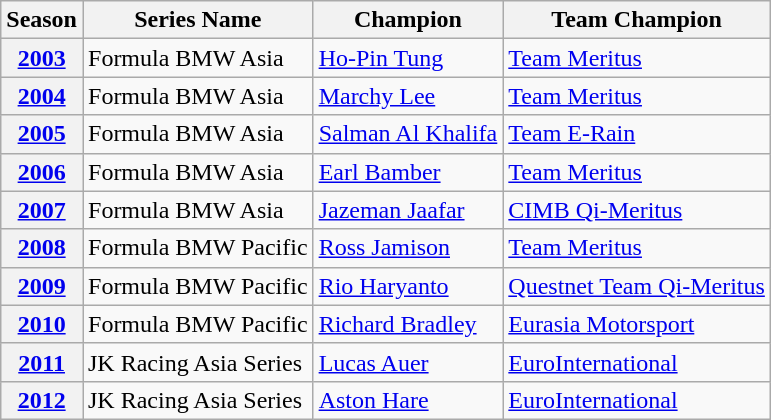<table class="wikitable">
<tr>
<th>Season</th>
<th>Series Name</th>
<th>Champion</th>
<th>Team Champion</th>
</tr>
<tr>
<th><a href='#'>2003</a></th>
<td>Formula BMW Asia</td>
<td> <a href='#'>Ho-Pin Tung</a></td>
<td> <a href='#'>Team Meritus</a></td>
</tr>
<tr>
<th><a href='#'>2004</a></th>
<td>Formula BMW Asia</td>
<td> <a href='#'>Marchy Lee</a></td>
<td> <a href='#'>Team Meritus</a></td>
</tr>
<tr>
<th><a href='#'>2005</a></th>
<td>Formula BMW Asia</td>
<td> <a href='#'>Salman Al Khalifa</a></td>
<td> <a href='#'>Team E-Rain</a></td>
</tr>
<tr>
<th><a href='#'>2006</a></th>
<td>Formula BMW Asia</td>
<td> <a href='#'>Earl Bamber</a></td>
<td> <a href='#'>Team Meritus</a></td>
</tr>
<tr>
<th><a href='#'>2007</a></th>
<td>Formula BMW Asia</td>
<td> <a href='#'>Jazeman Jaafar</a></td>
<td> <a href='#'>CIMB Qi-Meritus</a></td>
</tr>
<tr>
<th><a href='#'>2008</a></th>
<td>Formula BMW Pacific</td>
<td> <a href='#'>Ross Jamison</a></td>
<td> <a href='#'>Team Meritus</a></td>
</tr>
<tr>
<th><a href='#'>2009</a></th>
<td>Formula BMW Pacific</td>
<td> <a href='#'>Rio Haryanto</a></td>
<td> <a href='#'>Questnet Team Qi-Meritus</a></td>
</tr>
<tr>
<th><a href='#'>2010</a></th>
<td>Formula BMW Pacific</td>
<td> <a href='#'>Richard Bradley</a></td>
<td> <a href='#'>Eurasia Motorsport</a></td>
</tr>
<tr>
<th><a href='#'>2011</a></th>
<td>JK Racing Asia Series</td>
<td> <a href='#'>Lucas Auer</a></td>
<td> <a href='#'>EuroInternational</a></td>
</tr>
<tr>
<th><a href='#'>2012</a></th>
<td>JK Racing Asia Series</td>
<td> <a href='#'>Aston Hare</a></td>
<td> <a href='#'>EuroInternational</a></td>
</tr>
</table>
